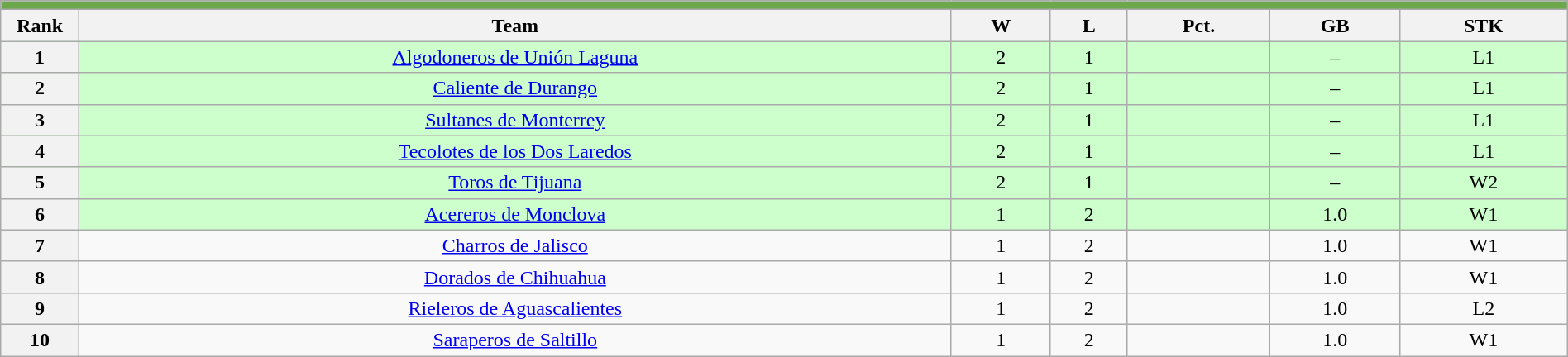<table class="wikitable plainrowheaders" width="100%" style="text-align:center;">
<tr>
<th style="background:#6DA74B;" colspan="7"></th>
</tr>
<tr>
<th scope="col" width="5%">Rank</th>
<th>Team</th>
<th>W</th>
<th>L</th>
<th>Pct.</th>
<th>GB</th>
<th>STK</th>
</tr>
<tr style="background-color:#ccffcc;">
<th>1</th>
<td><a href='#'>Algodoneros de Unión Laguna</a></td>
<td>2</td>
<td>1</td>
<td></td>
<td>–</td>
<td>L1</td>
</tr>
<tr style="background-color:#ccffcc;">
<th>2</th>
<td><a href='#'>Caliente de Durango</a></td>
<td>2</td>
<td>1</td>
<td></td>
<td>–</td>
<td>L1</td>
</tr>
<tr style="background-color:#ccffcc;">
<th>3</th>
<td><a href='#'>Sultanes de Monterrey</a></td>
<td>2</td>
<td>1</td>
<td></td>
<td>–</td>
<td>L1</td>
</tr>
<tr style="background-color:#ccffcc;">
<th>4</th>
<td><a href='#'>Tecolotes de los Dos Laredos</a></td>
<td>2</td>
<td>1</td>
<td></td>
<td>–</td>
<td>L1</td>
</tr>
<tr style="background-color:#ccffcc;">
<th>5</th>
<td><a href='#'>Toros de Tijuana</a></td>
<td>2</td>
<td>1</td>
<td></td>
<td>–</td>
<td>W2</td>
</tr>
<tr style="background-color:#ccffcc;">
<th>6</th>
<td><a href='#'>Acereros de Monclova</a></td>
<td>1</td>
<td>2</td>
<td></td>
<td>1.0</td>
<td>W1</td>
</tr>
<tr>
<th>7</th>
<td><a href='#'>Charros de Jalisco</a></td>
<td>1</td>
<td>2</td>
<td></td>
<td>1.0</td>
<td>W1</td>
</tr>
<tr>
<th>8</th>
<td><a href='#'>Dorados de Chihuahua</a></td>
<td>1</td>
<td>2</td>
<td></td>
<td>1.0</td>
<td>W1</td>
</tr>
<tr>
<th>9</th>
<td><a href='#'>Rieleros de Aguascalientes</a></td>
<td>1</td>
<td>2</td>
<td></td>
<td>1.0</td>
<td>L2</td>
</tr>
<tr>
<th>10</th>
<td><a href='#'>Saraperos de Saltillo</a></td>
<td>1</td>
<td>2</td>
<td></td>
<td>1.0</td>
<td>W1</td>
</tr>
</table>
